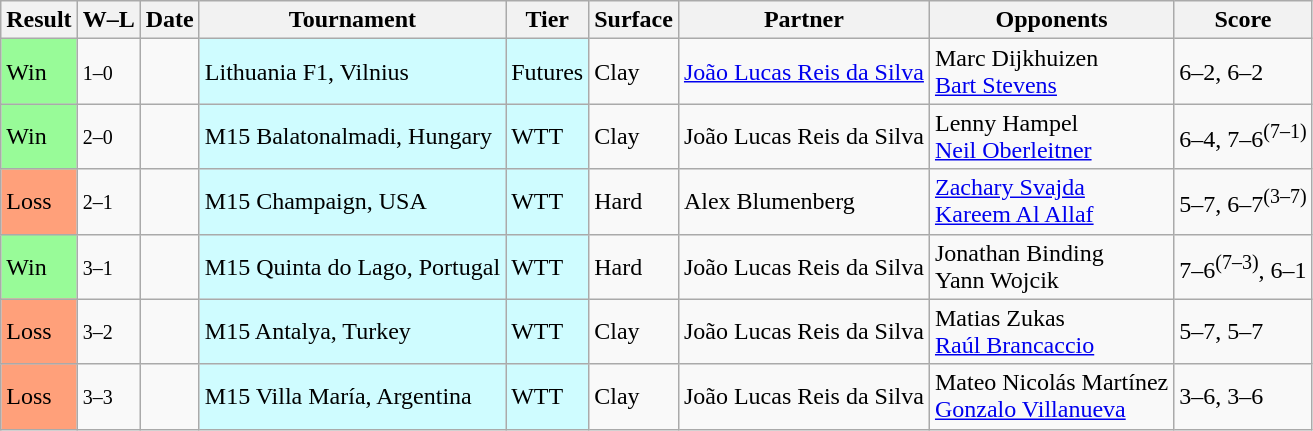<table class="sortable wikitable">
<tr>
<th>Result</th>
<th class="unsortable">W–L</th>
<th>Date</th>
<th>Tournament</th>
<th>Tier</th>
<th>Surface</th>
<th>Partner</th>
<th>Opponents</th>
<th class="unsortable">Score</th>
</tr>
<tr>
<td bgcolor=98FB98>Win</td>
<td><small>1–0</small></td>
<td></td>
<td style="background:#cffcff;">Lithuania F1, Vilnius</td>
<td style="background:#cffcff;">Futures</td>
<td>Clay</td>
<td> <a href='#'>João Lucas Reis da Silva</a></td>
<td> Marc Dijkhuizen <br>  <a href='#'>Bart Stevens</a></td>
<td>6–2, 6–2</td>
</tr>
<tr>
<td bgcolor=98FB98>Win</td>
<td><small>2–0</small></td>
<td></td>
<td style="background:#cffcff;">M15 Balatonalmadi, Hungary</td>
<td style="background:#cffcff;">WTT</td>
<td>Clay</td>
<td> João Lucas Reis da Silva</td>
<td> Lenny Hampel <br>  <a href='#'>Neil Oberleitner</a></td>
<td>6–4, 7–6<sup>(7–1)</sup></td>
</tr>
<tr>
<td bgcolor=FFA07A>Loss</td>
<td><small>2–1</small></td>
<td></td>
<td style="background:#cffcff;">M15 Champaign, USA</td>
<td style="background:#cffcff;">WTT</td>
<td>Hard</td>
<td> Alex Blumenberg</td>
<td> <a href='#'>Zachary Svajda</a> <br>  <a href='#'>Kareem Al Allaf</a></td>
<td>5–7, 6–7<sup>(3–7)</sup></td>
</tr>
<tr>
<td bgcolor=98FB98>Win</td>
<td><small>3–1</small></td>
<td></td>
<td style="background:#cffcff;">M15 Quinta do Lago, Portugal</td>
<td style="background:#cffcff;">WTT</td>
<td>Hard</td>
<td> João Lucas Reis da Silva</td>
<td> Jonathan Binding <br>  Yann Wojcik</td>
<td>7–6<sup>(7–3)</sup>, 6–1</td>
</tr>
<tr>
<td bgcolor=FFA07A>Loss</td>
<td><small>3–2</small></td>
<td></td>
<td style="background:#cffcff;">M15 Antalya, Turkey</td>
<td style="background:#cffcff;">WTT</td>
<td>Clay</td>
<td> João Lucas Reis da Silva</td>
<td> Matias Zukas <br>  <a href='#'>Raúl Brancaccio</a></td>
<td>5–7, 5–7</td>
</tr>
<tr>
<td bgcolor=FFA07A>Loss</td>
<td><small>3–3</small></td>
<td></td>
<td style="background:#cffcff;">M15 Villa María, Argentina</td>
<td style="background:#cffcff;">WTT</td>
<td>Clay</td>
<td> João Lucas Reis da Silva</td>
<td> Mateo Nicolás Martínez <br>  <a href='#'>Gonzalo Villanueva</a></td>
<td>3–6, 3–6</td>
</tr>
</table>
